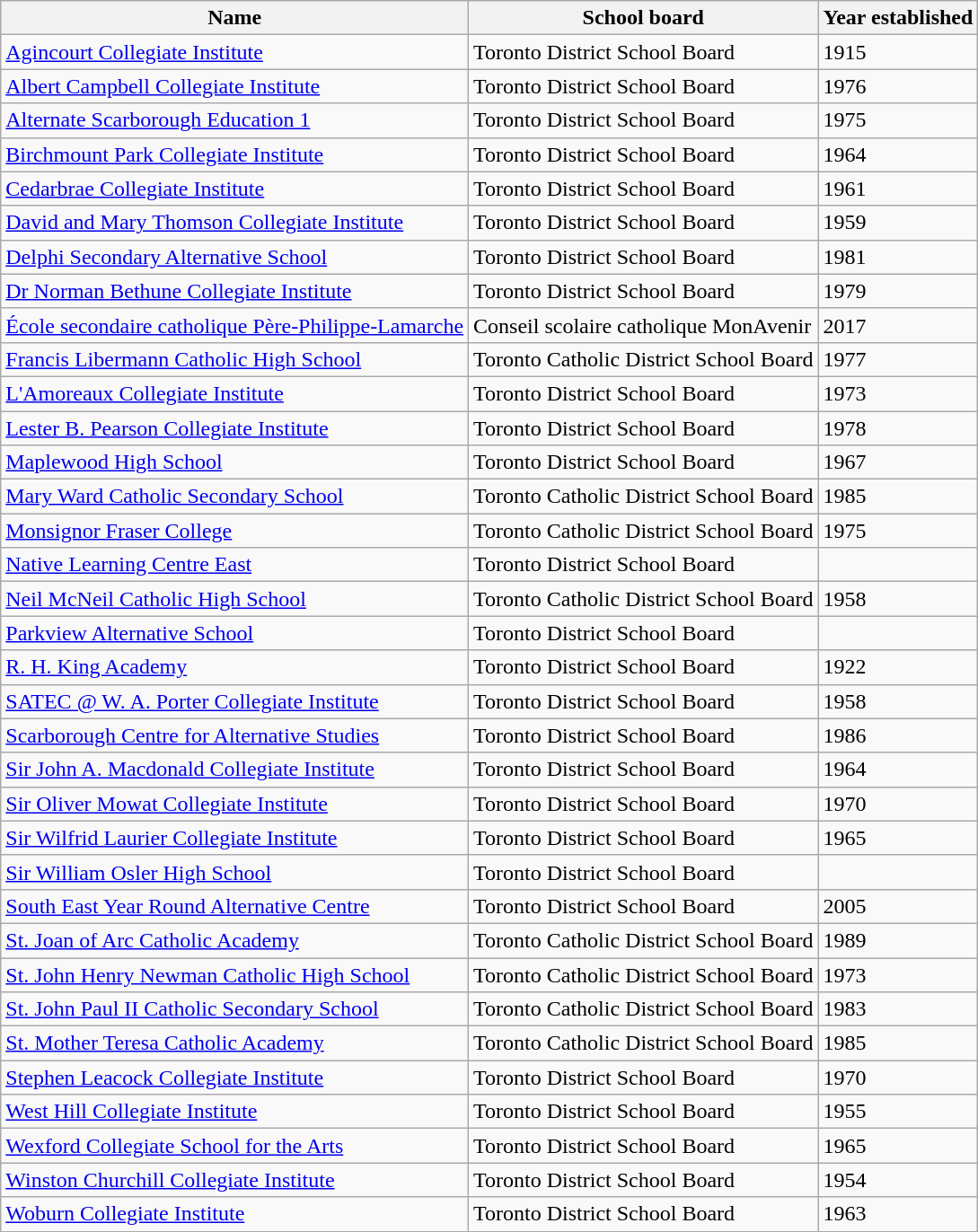<table class="wikitable sortable plainrowheaders">
<tr>
<th>Name</th>
<th>School board</th>
<th>Year established</th>
</tr>
<tr>
<td><a href='#'>Agincourt Collegiate Institute</a></td>
<td>Toronto District School Board</td>
<td>1915</td>
</tr>
<tr>
<td><a href='#'>Albert Campbell Collegiate Institute</a></td>
<td>Toronto District School Board</td>
<td>1976</td>
</tr>
<tr>
<td><a href='#'>Alternate Scarborough Education 1</a></td>
<td>Toronto District School Board</td>
<td>1975</td>
</tr>
<tr>
<td><a href='#'>Birchmount Park Collegiate Institute</a></td>
<td>Toronto District School Board</td>
<td>1964</td>
</tr>
<tr>
<td><a href='#'>Cedarbrae Collegiate Institute</a></td>
<td>Toronto District School Board</td>
<td>1961</td>
</tr>
<tr>
<td><a href='#'>David and Mary Thomson Collegiate Institute</a></td>
<td>Toronto District School Board</td>
<td>1959</td>
</tr>
<tr>
<td><a href='#'>Delphi Secondary Alternative School</a></td>
<td>Toronto District School Board</td>
<td>1981</td>
</tr>
<tr>
<td><a href='#'>Dr Norman Bethune Collegiate Institute</a></td>
<td>Toronto District School Board</td>
<td>1979</td>
</tr>
<tr>
<td><a href='#'>École secondaire catholique Père-Philippe-Lamarche</a></td>
<td>Conseil scolaire catholique MonAvenir</td>
<td>2017</td>
</tr>
<tr>
<td><a href='#'>Francis Libermann Catholic High School</a></td>
<td>Toronto Catholic District School Board</td>
<td>1977</td>
</tr>
<tr>
<td><a href='#'>L'Amoreaux Collegiate Institute</a></td>
<td>Toronto District School Board</td>
<td>1973</td>
</tr>
<tr>
<td><a href='#'>Lester B. Pearson Collegiate Institute</a></td>
<td>Toronto District School Board</td>
<td>1978</td>
</tr>
<tr>
<td><a href='#'>Maplewood High School</a></td>
<td>Toronto District School Board</td>
<td>1967</td>
</tr>
<tr>
<td><a href='#'>Mary Ward Catholic Secondary School</a></td>
<td>Toronto Catholic District School Board</td>
<td>1985</td>
</tr>
<tr>
<td><a href='#'>Monsignor Fraser College</a></td>
<td>Toronto Catholic District School Board</td>
<td>1975</td>
</tr>
<tr>
<td><a href='#'>Native Learning Centre East</a></td>
<td>Toronto District School Board</td>
<td></td>
</tr>
<tr>
<td><a href='#'>Neil McNeil Catholic High School</a></td>
<td>Toronto Catholic District School Board</td>
<td>1958</td>
</tr>
<tr>
<td><a href='#'>Parkview Alternative School</a></td>
<td>Toronto District School Board</td>
<td></td>
</tr>
<tr>
<td><a href='#'>R. H. King Academy</a></td>
<td>Toronto District School Board</td>
<td>1922</td>
</tr>
<tr>
<td><a href='#'>SATEC @ W. A. Porter Collegiate Institute</a></td>
<td>Toronto District School Board</td>
<td>1958</td>
</tr>
<tr>
<td><a href='#'>Scarborough Centre for Alternative Studies</a></td>
<td>Toronto District School Board</td>
<td>1986</td>
</tr>
<tr>
<td><a href='#'>Sir John A. Macdonald Collegiate Institute</a></td>
<td>Toronto District School Board</td>
<td>1964</td>
</tr>
<tr>
<td><a href='#'>Sir Oliver Mowat Collegiate Institute</a></td>
<td>Toronto District School Board</td>
<td>1970</td>
</tr>
<tr>
<td><a href='#'>Sir Wilfrid Laurier Collegiate Institute</a></td>
<td>Toronto District School Board</td>
<td>1965</td>
</tr>
<tr>
<td><a href='#'>Sir William Osler High School</a></td>
<td>Toronto District School Board</td>
<td></td>
</tr>
<tr>
<td><a href='#'>South East Year Round Alternative Centre</a></td>
<td>Toronto District School Board</td>
<td>2005</td>
</tr>
<tr>
<td><a href='#'>St. Joan of Arc Catholic Academy</a></td>
<td>Toronto Catholic District School Board</td>
<td>1989</td>
</tr>
<tr>
<td><a href='#'>St. John Henry Newman Catholic High School</a></td>
<td>Toronto Catholic District School Board</td>
<td>1973</td>
</tr>
<tr>
<td><a href='#'>St. John Paul II Catholic Secondary School</a></td>
<td>Toronto Catholic District School Board</td>
<td>1983</td>
</tr>
<tr>
<td><a href='#'>St. Mother Teresa Catholic Academy</a></td>
<td>Toronto Catholic District School Board</td>
<td>1985</td>
</tr>
<tr>
<td><a href='#'>Stephen Leacock Collegiate Institute</a></td>
<td>Toronto District School Board</td>
<td>1970</td>
</tr>
<tr>
<td><a href='#'>West Hill Collegiate Institute</a></td>
<td>Toronto District School Board</td>
<td>1955</td>
</tr>
<tr>
<td><a href='#'>Wexford Collegiate School for the Arts</a></td>
<td>Toronto District School Board</td>
<td>1965</td>
</tr>
<tr>
<td><a href='#'>Winston Churchill Collegiate Institute</a></td>
<td>Toronto District School Board</td>
<td>1954</td>
</tr>
<tr>
<td><a href='#'>Woburn Collegiate Institute</a></td>
<td>Toronto District School Board</td>
<td>1963</td>
</tr>
<tr>
</tr>
</table>
